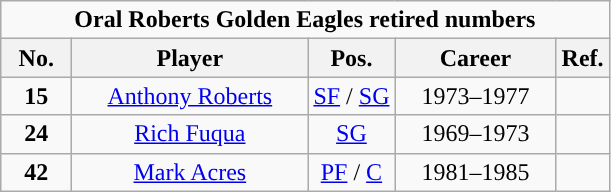<table class="wikitable sortable" style="text-align:center">
<tr>
<td colspan="5"><strong>Oral Roberts Golden Eagles  retired numbers</strong></td>
</tr>
<tr>
<th width=40px>No.</th>
<th width=150px>Player</th>
<th width=px>Pos.</th>
<th width=100px>Career</th>
<th width=px>Ref.</th>
</tr>
<tr>
<td><strong>15</strong></td>
<td><a href='#'>Anthony Roberts</a></td>
<td><a href='#'>SF</a> / <a href='#'>SG</a></td>
<td>1973–1977</td>
<td></td>
</tr>
<tr>
<td><strong>24</strong></td>
<td><a href='#'>Rich Fuqua</a></td>
<td><a href='#'>SG</a></td>
<td>1969–1973</td>
<td></td>
</tr>
<tr>
<td><strong>42</strong></td>
<td><a href='#'>Mark Acres</a></td>
<td><a href='#'>PF</a> / <a href='#'>C</a></td>
<td>1981–1985</td>
<td></td>
</tr>
</table>
